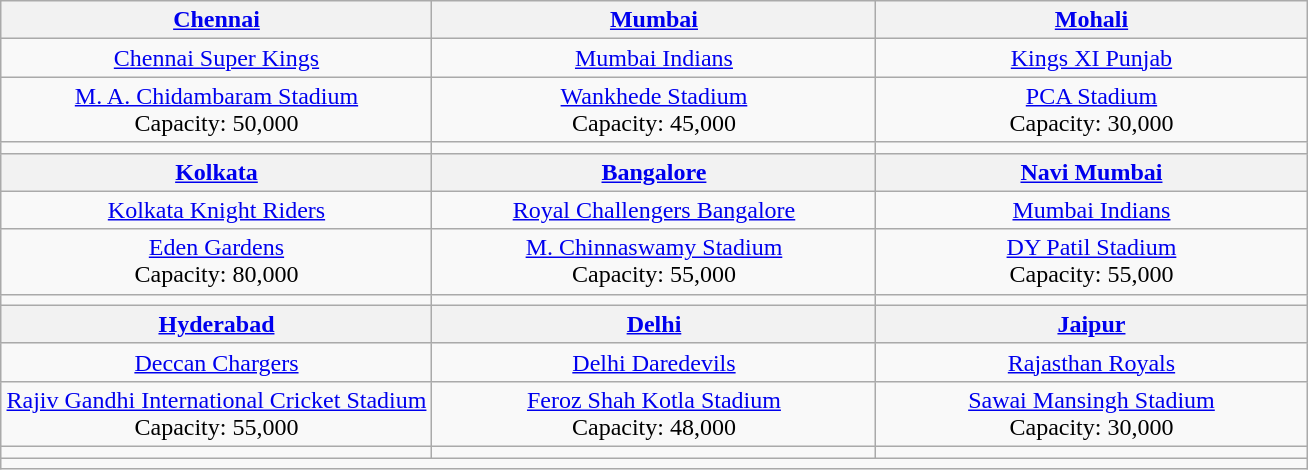<table class="wikitable" style="text-align:center;margin:0 auto">
<tr>
<th style="width:33%"><a href='#'>Chennai</a></th>
<th style="width:34%"><a href='#'>Mumbai</a></th>
<th style="width:33%"><a href='#'>Mohali</a></th>
</tr>
<tr>
<td><a href='#'>Chennai Super Kings</a></td>
<td><a href='#'>Mumbai Indians</a></td>
<td><a href='#'>Kings XI Punjab</a></td>
</tr>
<tr>
<td><a href='#'>M. A. Chidambaram Stadium</a><br>Capacity: 50,000</td>
<td><a href='#'>Wankhede Stadium</a><br>Capacity: 45,000</td>
<td><a href='#'>PCA Stadium</a><br>Capacity: 30,000</td>
</tr>
<tr>
<td></td>
<td></td>
<td></td>
</tr>
<tr>
<th><a href='#'>Kolkata</a></th>
<th><a href='#'>Bangalore</a></th>
<th><a href='#'>Navi Mumbai</a></th>
</tr>
<tr>
<td><a href='#'>Kolkata Knight Riders</a></td>
<td><a href='#'>Royal Challengers Bangalore</a></td>
<td><a href='#'>Mumbai Indians</a></td>
</tr>
<tr>
<td><a href='#'>Eden Gardens</a><br>Capacity: 80,000</td>
<td><a href='#'>M. Chinnaswamy Stadium</a><br>Capacity: 55,000</td>
<td><a href='#'>DY Patil Stadium</a><br>Capacity: 55,000</td>
</tr>
<tr>
<td></td>
<td></td>
<td></td>
</tr>
<tr>
<th><a href='#'>Hyderabad</a></th>
<th><a href='#'>Delhi</a></th>
<th><a href='#'>Jaipur</a></th>
</tr>
<tr>
<td><a href='#'>Deccan Chargers</a></td>
<td><a href='#'>Delhi Daredevils</a></td>
<td><a href='#'>Rajasthan Royals</a></td>
</tr>
<tr>
<td><a href='#'>Rajiv Gandhi International Cricket Stadium</a> <br>Capacity: 55,000</td>
<td><a href='#'>Feroz Shah Kotla Stadium</a><br>Capacity: 48,000</td>
<td><a href='#'>Sawai Mansingh Stadium</a><br>Capacity: 30,000</td>
</tr>
<tr>
<td></td>
<td></td>
<td></td>
</tr>
<tr>
<td colspan=3></td>
</tr>
</table>
